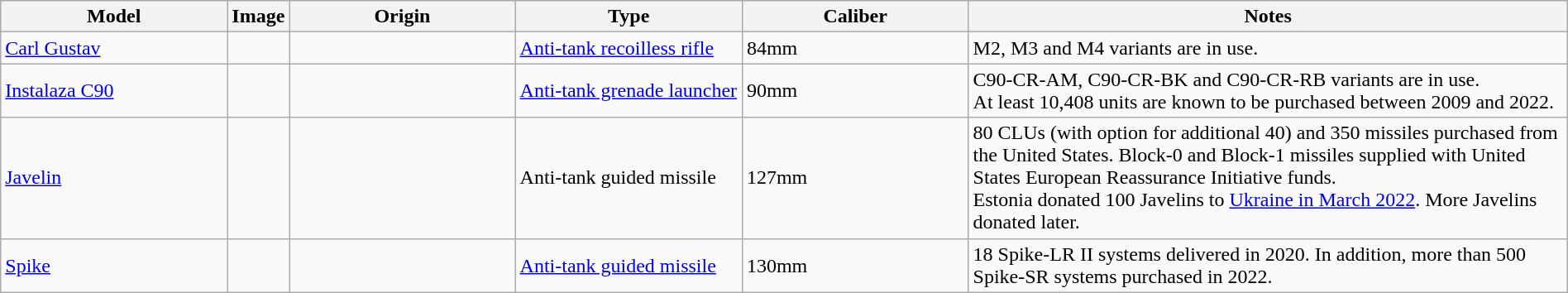<table class="wikitable" style="width:100%;">
<tr>
<th style="width:15%;">Model</th>
<th style="width:0%;">Image</th>
<th style="width:15%;">Origin</th>
<th style="width:15%;">Type</th>
<th style="width:15%;">Caliber</th>
<th style="width:40%;">Notes</th>
</tr>
<tr>
<td><a href='#'>Carl Gustav</a></td>
<td></td>
<td></td>
<td><a href='#'>Anti-tank recoilless rifle</a></td>
<td>84mm</td>
<td>M2, M3 and M4 variants are in use.</td>
</tr>
<tr>
<td><a href='#'>Instalaza C90</a></td>
<td></td>
<td></td>
<td><a href='#'>Anti-tank grenade launcher</a></td>
<td>90mm</td>
<td>C90-CR-AM, C90-CR-BK and C90-CR-RB variants are in use.<br>At least 10,408 units are known to be purchased between 2009 and 2022.</td>
</tr>
<tr>
<td><a href='#'>Javelin</a></td>
<td></td>
<td></td>
<td>Anti-tank guided missile</td>
<td>127mm</td>
<td>80 CLUs (with option for additional 40) and 350 missiles purchased from the United States. Block-0 and Block-1 missiles supplied with United States European Reassurance Initiative funds.<br>Estonia donated 100 Javelins to <a href='#'>Ukraine in March 2022</a>. More Javelins donated later.</td>
</tr>
<tr>
<td><a href='#'>Spike</a></td>
<td></td>
<td></td>
<td><a href='#'>Anti-tank guided missile</a></td>
<td>130mm</td>
<td>18 Spike-LR II systems delivered in 2020. In addition, more than 500 Spike-SR systems purchased in 2022.</td>
</tr>
</table>
